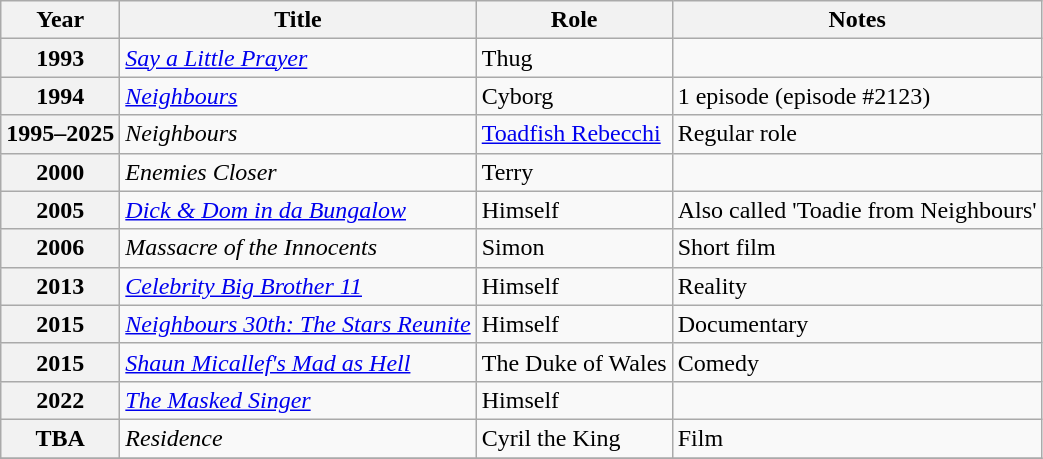<table class="wikitable sortable plainrowheaders">
<tr>
<th scope="col">Year</th>
<th scope="col">Title</th>
<th scope="col">Role</th>
<th scope="col" class="unsortable">Notes</th>
</tr>
<tr>
<th scope="row">1993</th>
<td><em><a href='#'>Say a Little Prayer</a></em></td>
<td>Thug</td>
<td></td>
</tr>
<tr>
<th scope="row">1994</th>
<td><em><a href='#'>Neighbours</a></em></td>
<td>Cyborg</td>
<td>1 episode (episode #2123)</td>
</tr>
<tr>
<th scope="row">1995–2025</th>
<td><em>Neighbours</em></td>
<td><a href='#'>Toadfish Rebecchi</a></td>
<td>Regular role</td>
</tr>
<tr>
<th scope="row">2000</th>
<td><em>Enemies Closer</em></td>
<td>Terry</td>
<td></td>
</tr>
<tr>
<th scope="row">2005</th>
<td><em><a href='#'>Dick & Dom in da Bungalow</a></em></td>
<td>Himself</td>
<td>Also called 'Toadie from Neighbours'</td>
</tr>
<tr>
<th scope="row">2006</th>
<td><em>Massacre of the Innocents</em></td>
<td>Simon</td>
<td>Short film</td>
</tr>
<tr>
<th scope="row">2013</th>
<td><em><a href='#'>Celebrity Big Brother 11</a></em></td>
<td>Himself</td>
<td>Reality</td>
</tr>
<tr>
<th scope="row">2015</th>
<td><em><a href='#'>Neighbours 30th: The Stars Reunite</a></em></td>
<td>Himself</td>
<td>Documentary</td>
</tr>
<tr>
<th scope="row">2015</th>
<td><em><a href='#'>Shaun Micallef's Mad as Hell</a></em></td>
<td>The Duke of Wales</td>
<td>Comedy</td>
</tr>
<tr>
<th scope="row">2022</th>
<td><em><a href='#'>The Masked Singer</a></em></td>
<td>Himself</td>
<td></td>
</tr>
<tr>
<th scope="row">TBA</th>
<td><em>Residence</em></td>
<td>Cyril the King</td>
<td>Film</td>
</tr>
<tr>
</tr>
</table>
